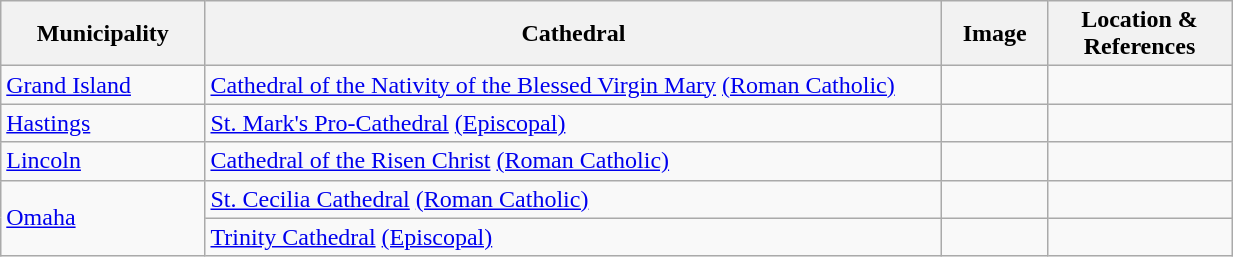<table width=65% class="wikitable">
<tr>
<th width = 10%>Municipality</th>
<th width = 40%>Cathedral</th>
<th width = 5%>Image</th>
<th width = 10%>Location & References</th>
</tr>
<tr>
<td><a href='#'>Grand Island</a></td>
<td><a href='#'>Cathedral of the Nativity of the Blessed Virgin Mary</a> <a href='#'>(Roman Catholic)</a></td>
<td></td>
<td><small></small><br></td>
</tr>
<tr>
<td><a href='#'>Hastings</a></td>
<td><a href='#'>St. Mark's Pro-Cathedral</a> <a href='#'>(Episcopal)</a></td>
<td></td>
<td><small></small><br></td>
</tr>
<tr>
<td><a href='#'>Lincoln</a></td>
<td><a href='#'>Cathedral of the Risen Christ</a> <a href='#'>(Roman Catholic)</a></td>
<td></td>
<td><small></small><br></td>
</tr>
<tr>
<td rowspan=2><a href='#'>Omaha</a></td>
<td><a href='#'>St. Cecilia Cathedral</a> <a href='#'>(Roman Catholic)</a></td>
<td></td>
<td><small></small><br></td>
</tr>
<tr>
<td><a href='#'>Trinity Cathedral</a> <a href='#'>(Episcopal)</a></td>
<td></td>
<td><small></small><br></td>
</tr>
</table>
